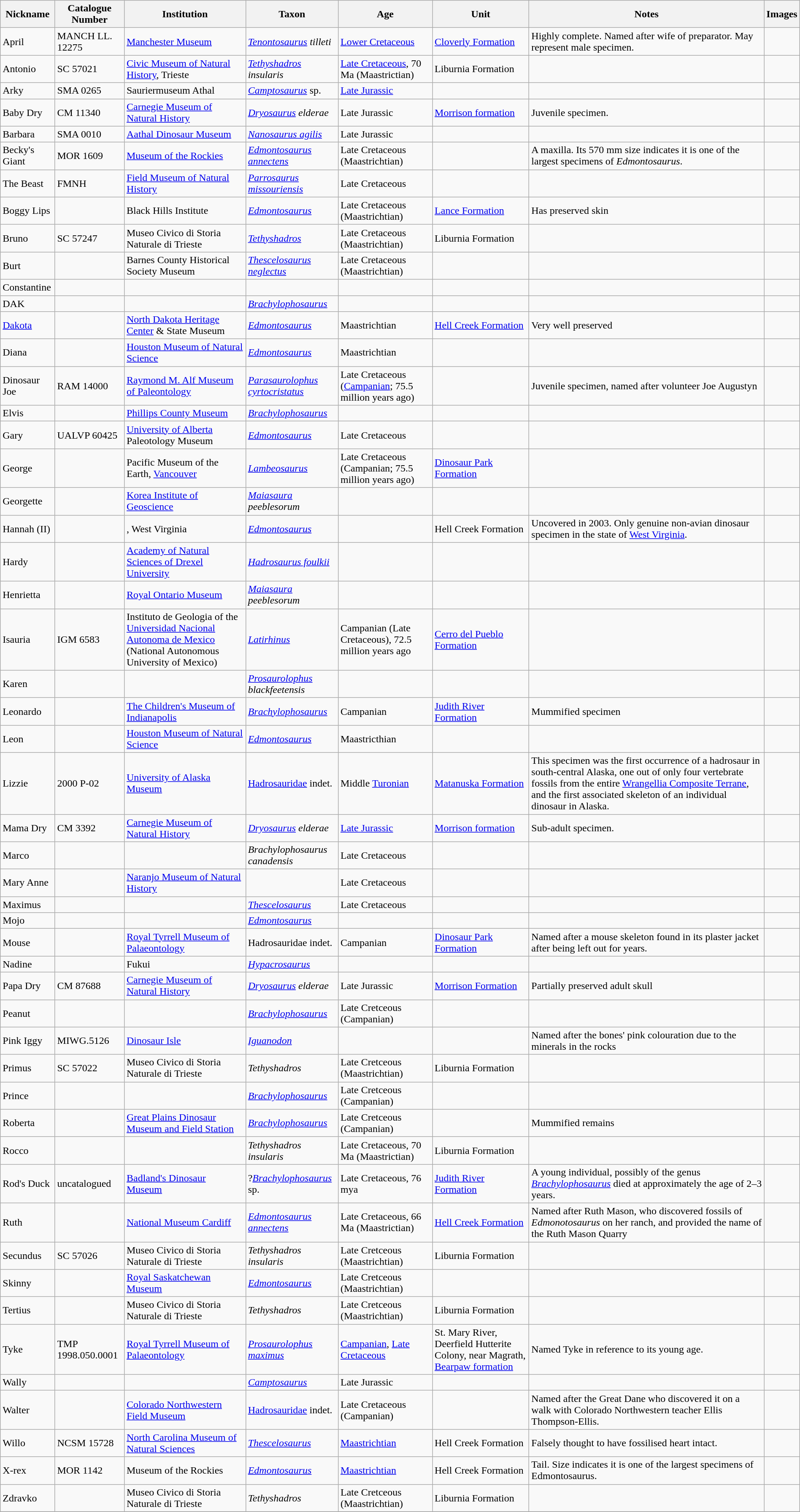<table class="wikitable sortable" align="center" width="100%">
<tr>
<th>Nickname</th>
<th>Catalogue Number</th>
<th>Institution</th>
<th>Taxon</th>
<th>Age</th>
<th>Unit</th>
<th>Notes</th>
<th>Images</th>
</tr>
<tr>
<td>April</td>
<td>MANCH LL. 12275</td>
<td><a href='#'>Manchester Museum</a></td>
<td><em><a href='#'>Tenontosaurus</a> tilleti</em></td>
<td><a href='#'>Lower Cretaceous</a></td>
<td><a href='#'>Cloverly Formation</a></td>
<td>Highly complete. Named after wife of preparator. May represent male specimen.</td>
<td></td>
</tr>
<tr>
<td>Antonio</td>
<td>SC 57021</td>
<td><a href='#'>Civic Museum of Natural History</a>, Trieste</td>
<td><em><a href='#'>Tethyshadros</a> insularis</em></td>
<td><a href='#'>Late Cretaceous</a>, 70 Ma (Maastrictian)</td>
<td>Liburnia Formation</td>
<td></td>
<td></td>
</tr>
<tr>
<td>Arky</td>
<td>SMA 0265</td>
<td>Sauriermuseum Athal</td>
<td><em><a href='#'>Camptosaurus</a></em> sp.</td>
<td><a href='#'>Late Jurassic</a></td>
<td></td>
<td></td>
<td></td>
</tr>
<tr>
<td>Baby Dry</td>
<td>CM 11340</td>
<td><a href='#'>Carnegie Museum of Natural History</a></td>
<td><em><a href='#'>Dryosaurus</a> elderae</em></td>
<td>Late Jurassic</td>
<td><a href='#'>Morrison formation</a></td>
<td>Juvenile specimen.</td>
<td></td>
</tr>
<tr>
<td>Barbara</td>
<td>SMA 0010</td>
<td><a href='#'>Aathal Dinosaur Museum</a></td>
<td><a href='#'><em>Nanosaurus agilis</em></a></td>
<td>Late Jurassic</td>
<td></td>
<td></td>
<td></td>
</tr>
<tr>
<td>Becky's Giant</td>
<td>MOR 1609</td>
<td><a href='#'>Museum of the Rockies</a></td>
<td><em><a href='#'>Edmontosaurus annectens</a></em></td>
<td>Late Cretaceous (Maastrichtian)</td>
<td></td>
<td>A maxilla. Its 570 mm size indicates it is one of the largest specimens of <em>Edmontosaurus</em>.</td>
<td></td>
</tr>
<tr>
<td>The Beast</td>
<td>FMNH</td>
<td><a href='#'>Field Museum of Natural History</a></td>
<td><a href='#'><em>Parrosaurus missouriensis</em></a></td>
<td>Late Cretaceous</td>
<td></td>
<td></td>
<td></td>
</tr>
<tr>
<td>Boggy Lips</td>
<td></td>
<td>Black Hills Institute</td>
<td><em><a href='#'>Edmontosaurus</a></em></td>
<td>Late Cretaceous (Maastrichtian)</td>
<td><a href='#'>Lance Formation</a></td>
<td>Has preserved skin</td>
<td></td>
</tr>
<tr>
<td>Bruno</td>
<td>SC 57247</td>
<td>Museo Civico di Storia Naturale di Trieste</td>
<td><em><a href='#'>Tethyshadros</a></em></td>
<td>Late Cretaceous (Maastrichtian)</td>
<td>Liburnia Formation</td>
<td></td>
<td></td>
</tr>
<tr>
<td>Burt</td>
<td></td>
<td>Barnes County Historical Society Museum</td>
<td><a href='#'><em>Thescelosaurus neglectus</em></a></td>
<td>Late Cretaceous (Maastrichtian)</td>
<td></td>
<td></td>
<td></td>
</tr>
<tr>
<td>Constantine</td>
<td></td>
<td></td>
<td></td>
<td></td>
<td></td>
<td></td>
<td></td>
</tr>
<tr>
<td>DAK</td>
<td></td>
<td></td>
<td><em><a href='#'>Brachylophosaurus</a></em></td>
<td></td>
<td></td>
<td></td>
<td></td>
</tr>
<tr>
<td><a href='#'>Dakota</a></td>
<td></td>
<td><a href='#'>North Dakota Heritage Center</a> & State Museum</td>
<td><em><a href='#'>Edmontosaurus</a></em></td>
<td>Maastrichtian</td>
<td><a href='#'>Hell Creek Formation</a></td>
<td>Very well preserved</td>
<td></td>
</tr>
<tr>
<td>Diana</td>
<td></td>
<td><a href='#'>Houston Museum of Natural Science</a></td>
<td><em><a href='#'>Edmontosaurus</a></em></td>
<td>Maastrichtian</td>
<td></td>
<td></td>
<td></td>
</tr>
<tr>
<td>Dinosaur Joe</td>
<td>RAM 14000</td>
<td><a href='#'>Raymond M. Alf Museum of Paleontology</a></td>
<td><a href='#'><em>Parasaurolophus cyrtocristatus</em></a></td>
<td>Late Cretaceous (<a href='#'>Campanian</a>; 75.5 million years ago)</td>
<td></td>
<td>Juvenile specimen, named after volunteer Joe Augustyn</td>
<td></td>
</tr>
<tr>
<td>Elvis</td>
<td></td>
<td><a href='#'>Phillips County Museum</a></td>
<td><em><a href='#'>Brachylophosaurus</a></em></td>
<td></td>
<td></td>
<td></td>
<td></td>
</tr>
<tr>
<td>Gary</td>
<td>UALVP 60425</td>
<td><a href='#'>University of Alberta</a> Paleotology Museum</td>
<td><em><a href='#'>Edmontosaurus</a></em></td>
<td>Late Cretaceous</td>
<td></td>
<td></td>
<td></td>
</tr>
<tr>
<td>George</td>
<td></td>
<td>Pacific Museum of the Earth, <a href='#'>Vancouver</a></td>
<td><em><a href='#'>Lambeosaurus</a></em></td>
<td>Late Cretaceous (Campanian; 75.5 million years ago)</td>
<td><a href='#'>Dinosaur Park Formation</a></td>
<td></td>
<td></td>
</tr>
<tr>
<td>Georgette</td>
<td></td>
<td><a href='#'>Korea Institute of Geoscience</a></td>
<td><em><a href='#'>Maiasaura</a> peeblesorum</em></td>
<td></td>
<td></td>
<td></td>
<td></td>
</tr>
<tr>
<td>Hannah (II)</td>
<td></td>
<td>, West Virginia</td>
<td><em><a href='#'>Edmontosaurus</a></em></td>
<td></td>
<td>Hell Creek Formation</td>
<td>Uncovered in 2003. Only genuine non-avian dinosaur specimen in the state of <a href='#'>West Virginia</a>.</td>
<td></td>
</tr>
<tr>
<td>Hardy</td>
<td></td>
<td><a href='#'>Academy of Natural Sciences of Drexel University</a></td>
<td><a href='#'><em>Hadrosaurus foulkii</em></a></td>
<td></td>
<td></td>
<td></td>
<td></td>
</tr>
<tr>
<td>Henrietta</td>
<td></td>
<td><a href='#'>Royal Ontario Museum</a></td>
<td><em><a href='#'>Maiasaura</a> peeblesorum</em></td>
<td></td>
<td></td>
<td></td>
<td></td>
</tr>
<tr>
<td>Isauria</td>
<td>IGM 6583</td>
<td>Instituto de Geologia of the<br><a href='#'>Universidad Nacional Autonoma de Mexico</a> (National Autonomous University of Mexico)</td>
<td><em><a href='#'>Latirhinus</a></em></td>
<td>Campanian (Late Cretaceous), 72.5 million years ago</td>
<td><a href='#'>Cerro del Pueblo Formation</a></td>
<td></td>
<td></td>
</tr>
<tr>
<td>Karen</td>
<td></td>
<td></td>
<td><em><a href='#'>Prosaurolophus</a> blackfeetensis</em></td>
<td></td>
<td></td>
<td></td>
<td></td>
</tr>
<tr>
<td>Leonardo</td>
<td></td>
<td><a href='#'>The Children's Museum of Indianapolis</a></td>
<td><em><a href='#'>Brachylophosaurus</a></em></td>
<td>Campanian</td>
<td><a href='#'>Judith River Formation</a></td>
<td>Mummified specimen</td>
<td></td>
</tr>
<tr>
<td>Leon</td>
<td></td>
<td><a href='#'>Houston Museum of Natural Science</a></td>
<td><em><a href='#'>Edmontosaurus</a></em></td>
<td>Maastricthian</td>
<td></td>
<td></td>
<td></td>
</tr>
<tr>
<td>Lizzie</td>
<td>2000 P-02</td>
<td><a href='#'>University of Alaska Museum</a></td>
<td><a href='#'>Hadrosauridae</a> indet.</td>
<td>Middle <a href='#'>Turonian</a></td>
<td><a href='#'>Matanuska Formation</a></td>
<td>This specimen was the first occurrence of a hadrosaur in south-central Alaska, one out of only four vertebrate fossils from the entire <a href='#'>Wrangellia Composite Terrane</a>, and the first associated skeleton of an individual dinosaur in Alaska.</td>
<td></td>
</tr>
<tr>
<td>Mama Dry</td>
<td>CM 3392</td>
<td><a href='#'>Carnegie Museum of Natural History</a></td>
<td><em><a href='#'>Dryosaurus</a> elderae</em></td>
<td><a href='#'>Late Jurassic</a></td>
<td><a href='#'>Morrison formation</a></td>
<td>Sub-adult specimen.</td>
<td></td>
</tr>
<tr>
<td>Marco</td>
<td></td>
<td></td>
<td><em>Brachylophosaurus canadensis</em></td>
<td>Late Cretaceous</td>
<td></td>
<td></td>
<td></td>
</tr>
<tr>
<td>Mary Anne</td>
<td></td>
<td><a href='#'>Naranjo Museum of Natural History</a></td>
<td></td>
<td>Late Cretaceous</td>
<td></td>
<td></td>
<td></td>
</tr>
<tr>
<td>Maximus</td>
<td></td>
<td></td>
<td><em><a href='#'>Thescelosaurus</a></em></td>
<td>Late Cretaceous</td>
<td></td>
<td></td>
<td></td>
</tr>
<tr>
<td>Mojo</td>
<td></td>
<td></td>
<td><em><a href='#'>Edmontosaurus</a></em></td>
<td></td>
<td></td>
<td></td>
<td></td>
</tr>
<tr>
<td>Mouse</td>
<td></td>
<td><a href='#'>Royal Tyrrell Museum of Palaeontology</a></td>
<td>Hadrosauridae indet.</td>
<td>Campanian</td>
<td><a href='#'>Dinosaur Park Formation</a></td>
<td>Named after a mouse skeleton found in its plaster jacket after being left out for years.</td>
<td></td>
</tr>
<tr>
<td>Nadine</td>
<td></td>
<td>Fukui</td>
<td><em><a href='#'>Hypacrosaurus</a></em></td>
<td></td>
<td></td>
<td></td>
<td></td>
</tr>
<tr>
<td>Papa Dry</td>
<td>CM 87688</td>
<td><a href='#'>Carnegie Museum of Natural History</a></td>
<td><em><a href='#'>Dryosaurus</a> elderae</em></td>
<td>Late Jurassic</td>
<td><a href='#'>Morrison Formation</a></td>
<td>Partially preserved adult skull</td>
<td></td>
</tr>
<tr>
<td>Peanut</td>
<td></td>
<td></td>
<td><em><a href='#'>Brachylophosaurus</a></em></td>
<td>Late Cretceous (Campanian)</td>
<td></td>
<td></td>
<td></td>
</tr>
<tr>
<td>Pink Iggy</td>
<td>MIWG.5126</td>
<td><a href='#'>Dinosaur Isle</a></td>
<td><em><a href='#'>Iguanodon</a></em></td>
<td></td>
<td></td>
<td>Named after the bones' pink colouration due to the minerals in the rocks</td>
<td></td>
</tr>
<tr>
<td>Primus</td>
<td>SC 57022</td>
<td>Museo Civico di Storia Naturale di Trieste</td>
<td><em>Tethyshadros</em></td>
<td>Late Cretceous (Maastrichtian)</td>
<td>Liburnia Formation</td>
<td></td>
<td></td>
</tr>
<tr>
<td>Prince</td>
<td></td>
<td></td>
<td><em><a href='#'>Brachylophosaurus</a></em></td>
<td>Late Cretceous (Campanian)</td>
<td></td>
<td></td>
<td></td>
</tr>
<tr>
<td>Roberta</td>
<td></td>
<td><a href='#'>Great Plains Dinosaur Museum and Field Station</a></td>
<td><em><a href='#'>Brachylophosaurus</a></em></td>
<td>Late Cretceous (Campanian)</td>
<td></td>
<td>Mummified remains</td>
<td></td>
</tr>
<tr>
<td>Rocco</td>
<td></td>
<td></td>
<td><em>Tethyshadros insularis</em></td>
<td>Late Cretaceous, 70 Ma (Maastrictian)</td>
<td>Liburnia Formation</td>
<td></td>
<td></td>
</tr>
<tr>
<td>Rod's Duck</td>
<td>uncatalogued</td>
<td><a href='#'>Badland's Dinosaur Museum</a></td>
<td>?<em><a href='#'>Brachylophosaurus</a></em> sp.</td>
<td>Late Cretaceous, 76 mya</td>
<td><a href='#'>Judith River Formation</a></td>
<td>A young individual, possibly of the genus <em><a href='#'>Brachylophosaurus</a></em> died at approximately the age of 2–3 years.</td>
<td></td>
</tr>
<tr>
<td>Ruth</td>
<td></td>
<td><a href='#'>National Museum Cardiff</a></td>
<td><em><a href='#'>Edmontosaurus annectens</a></em></td>
<td>Late Cretaceous, 66 Ma (Maastrictian)</td>
<td><a href='#'>Hell Creek Formation</a></td>
<td>Named after Ruth Mason, who discovered fossils of <em>Edmonotosaurus</em> on her ranch, and provided the name of the Ruth Mason Quarry</td>
<td></td>
</tr>
<tr>
<td>Secundus</td>
<td>SC 57026</td>
<td>Museo Civico di Storia Naturale di Trieste</td>
<td><em>Tethyshadros insularis</em></td>
<td>Late Cretceous (Maastrichtian)</td>
<td>Liburnia Formation</td>
<td></td>
<td></td>
</tr>
<tr>
<td>Skinny</td>
<td></td>
<td><a href='#'>Royal Saskatchewan Museum</a></td>
<td><em><a href='#'>Edmontosaurus</a></em></td>
<td>Late Cretceous (Maastrichtian)</td>
<td></td>
<td></td>
<td></td>
</tr>
<tr>
<td>Tertius</td>
<td></td>
<td>Museo Civico di Storia Naturale di Trieste</td>
<td><em>Tethyshadros</em></td>
<td>Late Cretceous (Maastrichtian)</td>
<td>Liburnia Formation</td>
<td></td>
<td></td>
</tr>
<tr>
<td>Tyke</td>
<td>TMP 1998.050.0001</td>
<td><a href='#'>Royal Tyrrell Museum of Palaeontology</a></td>
<td><a href='#'><em>Prosaurolophus maximus</em></a></td>
<td><a href='#'>Campanian</a>, <a href='#'>Late Cretaceous</a></td>
<td>St. Mary River, Deerfield Hutterite Colony, near Magrath, <a href='#'>Bearpaw formation</a></td>
<td>Named Tyke in reference to its young age.</td>
<td></td>
</tr>
<tr>
<td>Wally</td>
<td></td>
<td></td>
<td><em><a href='#'>Camptosaurus</a></em></td>
<td>Late Jurassic</td>
<td></td>
<td></td>
<td></td>
</tr>
<tr>
<td>Walter</td>
<td></td>
<td><a href='#'>Colorado Northwestern Field Museum</a></td>
<td><a href='#'>Hadrosauridae</a> indet.</td>
<td>Late Cretaceous (Campanian)</td>
<td></td>
<td>Named after the Great Dane who discovered it on a walk with Colorado Northwestern teacher Ellis Thompson-Ellis.</td>
<td></td>
</tr>
<tr>
<td>Willo</td>
<td>NCSM 15728</td>
<td><a href='#'>North Carolina Museum of Natural Sciences</a></td>
<td><em><a href='#'>Thescelosaurus</a></em></td>
<td><a href='#'>Maastrichtian</a></td>
<td>Hell Creek Formation</td>
<td>Falsely thought to have fossilised heart intact.</td>
<td></td>
</tr>
<tr>
<td>X-rex</td>
<td>MOR 1142</td>
<td>Museum of the Rockies</td>
<td><em><a href='#'>Edmontosaurus</a></em></td>
<td><a href='#'>Maastrichtian</a></td>
<td>Hell Creek Formation</td>
<td>Tail. Size indicates it is one of the largest specimens of Edmontosaurus.</td>
<td></td>
</tr>
<tr>
<td>Zdravko</td>
<td></td>
<td>Museo Civico di Storia Naturale di Trieste</td>
<td><em>Tethyshadros</em></td>
<td>Late Cretceous (Maastrichtian)</td>
<td>Liburnia Formation</td>
<td></td>
<td></td>
</tr>
<tr>
</tr>
</table>
